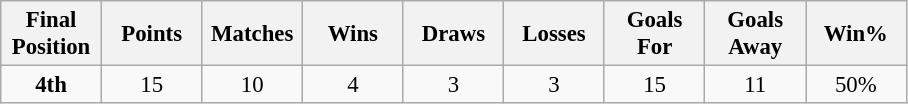<table class="wikitable" style="font-size: 95%; text-align: center;">
<tr>
<th width=60>Final Position</th>
<th width=60>Points</th>
<th width=60>Matches</th>
<th width=60>Wins</th>
<th width=60>Draws</th>
<th width=60>Losses</th>
<th width=60>Goals For</th>
<th width=60>Goals Away</th>
<th width=60>Win%</th>
</tr>
<tr>
<td><strong>4th</strong></td>
<td>15</td>
<td>10</td>
<td>4</td>
<td>3</td>
<td>3</td>
<td>15</td>
<td>11</td>
<td>50%</td>
</tr>
</table>
